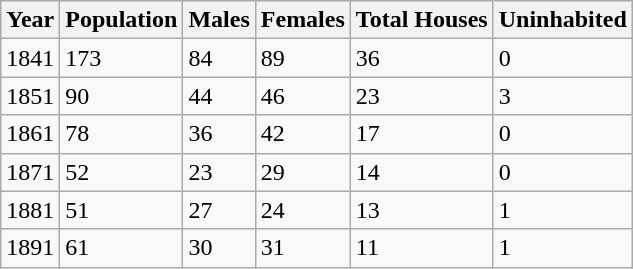<table class="wikitable">
<tr>
<th>Year</th>
<th>Population</th>
<th>Males</th>
<th>Females</th>
<th>Total Houses</th>
<th>Uninhabited</th>
</tr>
<tr>
<td>1841</td>
<td>173</td>
<td>84</td>
<td>89</td>
<td>36</td>
<td>0</td>
</tr>
<tr>
<td>1851</td>
<td>90</td>
<td>44</td>
<td>46</td>
<td>23</td>
<td>3</td>
</tr>
<tr>
<td>1861</td>
<td>78</td>
<td>36</td>
<td>42</td>
<td>17</td>
<td>0</td>
</tr>
<tr>
<td>1871</td>
<td>52</td>
<td>23</td>
<td>29</td>
<td>14</td>
<td>0</td>
</tr>
<tr>
<td>1881</td>
<td>51</td>
<td>27</td>
<td>24</td>
<td>13</td>
<td>1</td>
</tr>
<tr>
<td>1891</td>
<td>61</td>
<td>30</td>
<td>31</td>
<td>11</td>
<td>1</td>
</tr>
</table>
